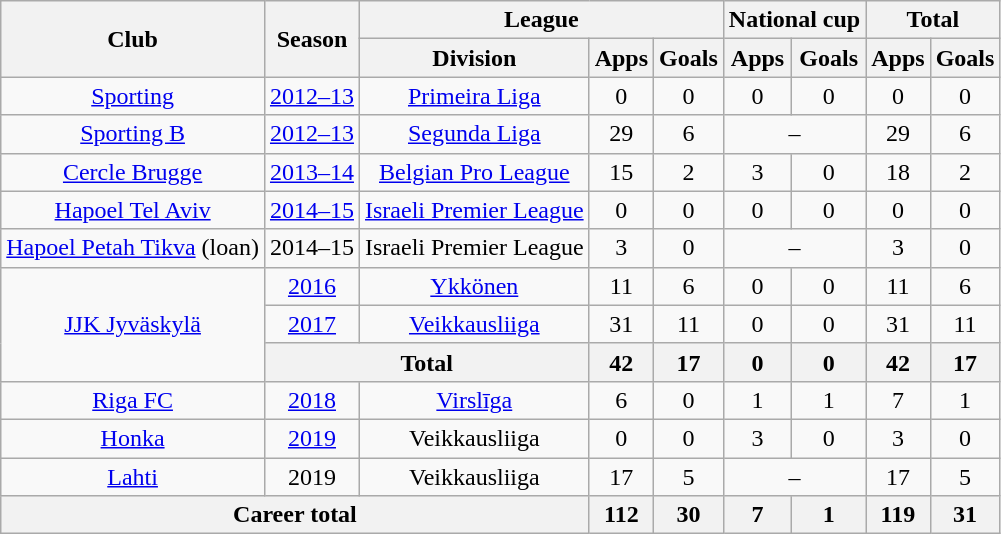<table class="wikitable" style="text-align:center">
<tr>
<th rowspan="2">Club</th>
<th rowspan="2">Season</th>
<th colspan="3">League</th>
<th colspan="2">National cup</th>
<th colspan="2">Total</th>
</tr>
<tr>
<th>Division</th>
<th>Apps</th>
<th>Goals</th>
<th>Apps</th>
<th>Goals</th>
<th>Apps</th>
<th>Goals</th>
</tr>
<tr>
<td><a href='#'>Sporting</a></td>
<td><a href='#'>2012–13</a></td>
<td><a href='#'>Primeira Liga</a></td>
<td>0</td>
<td>0</td>
<td>0</td>
<td>0</td>
<td>0</td>
<td>0</td>
</tr>
<tr>
<td><a href='#'>Sporting B</a></td>
<td><a href='#'>2012–13</a></td>
<td><a href='#'>Segunda Liga</a></td>
<td>29</td>
<td>6</td>
<td colspan=2>–</td>
<td>29</td>
<td>6</td>
</tr>
<tr>
<td><a href='#'>Cercle Brugge</a></td>
<td><a href='#'>2013–14</a></td>
<td><a href='#'>Belgian Pro League</a></td>
<td>15</td>
<td>2</td>
<td>3</td>
<td>0</td>
<td>18</td>
<td>2</td>
</tr>
<tr>
<td><a href='#'>Hapoel Tel Aviv</a></td>
<td><a href='#'>2014–15</a></td>
<td><a href='#'>Israeli Premier League</a></td>
<td>0</td>
<td>0</td>
<td>0</td>
<td>0</td>
<td>0</td>
<td>0</td>
</tr>
<tr>
<td><a href='#'>Hapoel Petah Tikva</a> (loan)</td>
<td>2014–15</td>
<td>Israeli Premier League</td>
<td>3</td>
<td>0</td>
<td colspan=2>–</td>
<td>3</td>
<td>0</td>
</tr>
<tr>
<td rowspan=3><a href='#'>JJK Jyväskylä</a></td>
<td><a href='#'>2016</a></td>
<td><a href='#'>Ykkönen</a></td>
<td>11</td>
<td>6</td>
<td>0</td>
<td>0</td>
<td>11</td>
<td>6</td>
</tr>
<tr>
<td><a href='#'>2017</a></td>
<td><a href='#'>Veikkausliiga</a></td>
<td>31</td>
<td>11</td>
<td>0</td>
<td>0</td>
<td>31</td>
<td>11</td>
</tr>
<tr>
<th colspan=2>Total</th>
<th>42</th>
<th>17</th>
<th>0</th>
<th>0</th>
<th>42</th>
<th>17</th>
</tr>
<tr>
<td><a href='#'>Riga FC</a></td>
<td><a href='#'>2018</a></td>
<td><a href='#'>Virslīga</a></td>
<td>6</td>
<td>0</td>
<td>1</td>
<td>1</td>
<td>7</td>
<td>1</td>
</tr>
<tr>
<td><a href='#'>Honka</a></td>
<td><a href='#'>2019</a></td>
<td>Veikkausliiga</td>
<td>0</td>
<td>0</td>
<td>3</td>
<td>0</td>
<td>3</td>
<td>0</td>
</tr>
<tr>
<td><a href='#'>Lahti</a></td>
<td>2019</td>
<td>Veikkausliiga</td>
<td>17</td>
<td>5</td>
<td colspan=2>–</td>
<td>17</td>
<td>5</td>
</tr>
<tr>
<th colspan="3">Career total</th>
<th>112</th>
<th>30</th>
<th>7</th>
<th>1</th>
<th>119</th>
<th>31</th>
</tr>
</table>
